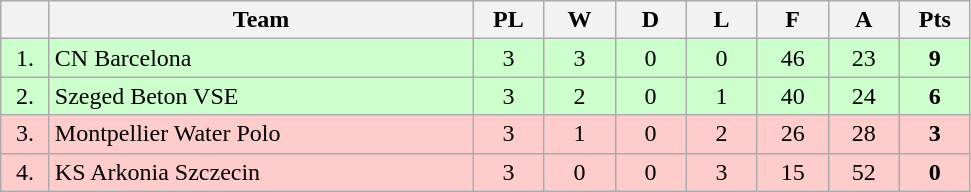<table class="wikitable" style="text-align:center">
<tr>
<th width=25></th>
<th width=275>Team</th>
<th width=40>PL</th>
<th width=40>W</th>
<th width=40>D</th>
<th width=40>L</th>
<th width=40>F</th>
<th width=40>A</th>
<th width=40>Pts</th>
</tr>
<tr bgcolor=#ccffcc>
<td>1.</td>
<td align=left> CN Barcelona</td>
<td>3</td>
<td>3</td>
<td>0</td>
<td>0</td>
<td>46</td>
<td>23</td>
<td><strong>9</strong></td>
</tr>
<tr bgcolor=#ccffcc>
<td>2.</td>
<td align=left> Szeged Beton VSE</td>
<td>3</td>
<td>2</td>
<td>0</td>
<td>1</td>
<td>40</td>
<td>24</td>
<td><strong>6</strong></td>
</tr>
<tr style="background: #ffcccc;">
<td>3.</td>
<td align=left> Montpellier Water Polo</td>
<td>3</td>
<td>1</td>
<td>0</td>
<td>2</td>
<td>26</td>
<td>28</td>
<td><strong>3</strong></td>
</tr>
<tr style="background: #ffcccc;">
<td>4.</td>
<td align=left> KS Arkonia Szczecin</td>
<td>3</td>
<td>0</td>
<td>0</td>
<td>3</td>
<td>15</td>
<td>52</td>
<td><strong>0</strong></td>
</tr>
</table>
